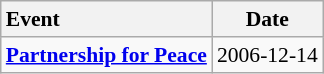<table class="wikitable sortable" style="text-align:center; font-size:90%;">
<tr>
<th style="text-align:left;">Event</th>
<th>Date</th>
</tr>
<tr>
<td style="text-align:left;"><strong><a href='#'>Partnership for Peace</a></strong></td>
<td>2006-12-14</td>
</tr>
</table>
